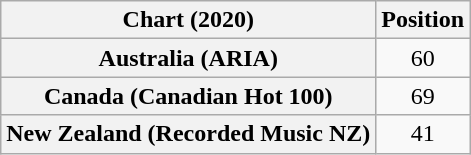<table class="wikitable sortable plainrowheaders" style="text-align:center">
<tr>
<th scope="col">Chart (2020)</th>
<th scope="col">Position</th>
</tr>
<tr>
<th scope="row">Australia (ARIA)</th>
<td>60</td>
</tr>
<tr>
<th scope="row">Canada (Canadian Hot 100)</th>
<td>69</td>
</tr>
<tr>
<th scope="row">New Zealand (Recorded Music NZ)</th>
<td>41</td>
</tr>
</table>
